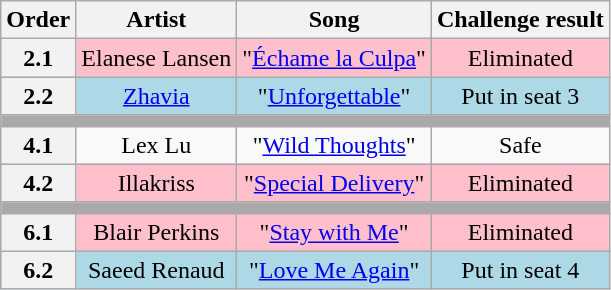<table class="wikitable plainrowheaders" style="text-align: center;">
<tr>
<th>Order</th>
<th>Artist</th>
<th>Song</th>
<th>Challenge result</th>
</tr>
<tr style="background:pink;">
<th>2.1</th>
<td>Elanese Lansen</td>
<td>"<a href='#'>Échame la Culpa</a>"</td>
<td>Eliminated</td>
</tr>
<tr style="background:lightblue;">
<th>2.2</th>
<td><a href='#'>Zhavia</a></td>
<td>"<a href='#'>Unforgettable</a>"</td>
<td>Put in seat 3</td>
</tr>
<tr>
<td colspan="4" style="background:darkgrey"></td>
</tr>
<tr>
<th>4.1</th>
<td>Lex Lu</td>
<td>"<a href='#'>Wild Thoughts</a>"</td>
<td>Safe</td>
</tr>
<tr style="background:pink;">
<th>4.2</th>
<td>Illakriss</td>
<td>"<a href='#'>Special Delivery</a>"</td>
<td>Eliminated</td>
</tr>
<tr>
<td colspan="4" style="background:darkgrey"></td>
</tr>
<tr style="background:pink;">
<th>6.1</th>
<td>Blair Perkins</td>
<td>"<a href='#'>Stay with Me</a>"</td>
<td>Eliminated</td>
</tr>
<tr style="background:lightblue;">
<th>6.2</th>
<td>Saeed Renaud</td>
<td>"<a href='#'>Love Me Again</a>"</td>
<td>Put in seat 4</td>
</tr>
</table>
